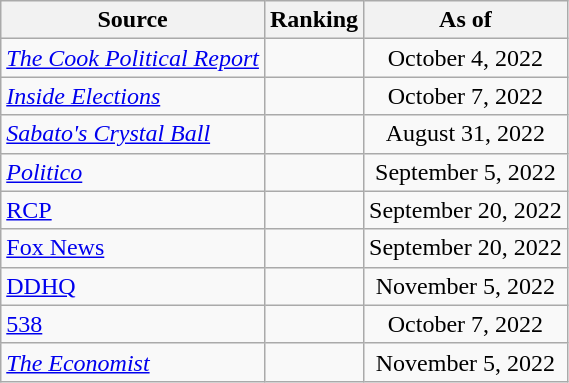<table class="wikitable" style="text-align:center">
<tr>
<th>Source</th>
<th>Ranking</th>
<th>As of</th>
</tr>
<tr>
<td align=left><em><a href='#'>The Cook Political Report</a></em></td>
<td></td>
<td>October 4, 2022</td>
</tr>
<tr>
<td align=left><em><a href='#'>Inside Elections</a></em></td>
<td></td>
<td>October 7, 2022</td>
</tr>
<tr>
<td align=left><em><a href='#'>Sabato's Crystal Ball</a></em></td>
<td></td>
<td>August 31, 2022</td>
</tr>
<tr>
<td align="left"><em><a href='#'>Politico</a></em></td>
<td></td>
<td>September 5, 2022</td>
</tr>
<tr>
<td align="left"><a href='#'>RCP</a></td>
<td></td>
<td>September 20, 2022</td>
</tr>
<tr>
<td align=left><a href='#'>Fox News</a></td>
<td></td>
<td>September 20, 2022</td>
</tr>
<tr>
<td align="left"><a href='#'>DDHQ</a></td>
<td></td>
<td>November 5, 2022</td>
</tr>
<tr>
<td align="left"><a href='#'>538</a></td>
<td></td>
<td>October 7, 2022</td>
</tr>
<tr>
<td align="left"><em><a href='#'>The Economist</a></em></td>
<td></td>
<td>November 5, 2022</td>
</tr>
</table>
